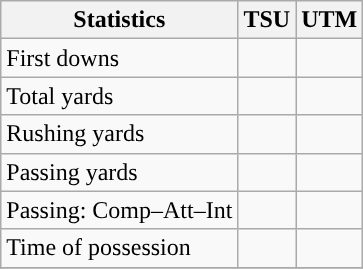<table class="wikitable" style="float: left;">
<tr>
<th>Statistics</th>
<th>TSU</th>
<th>UTM</th>
</tr>
<tr>
<td>First downs</td>
<td></td>
<td></td>
</tr>
<tr>
<td>Total yards</td>
<td></td>
<td></td>
</tr>
<tr>
<td>Rushing yards</td>
<td></td>
<td></td>
</tr>
<tr>
<td>Passing yards</td>
<td></td>
<td></td>
</tr>
<tr>
<td>Passing: Comp–Att–Int</td>
<td></td>
<td></td>
</tr>
<tr>
<td>Time of possession</td>
<td></td>
<td></td>
</tr>
<tr>
</tr>
</table>
